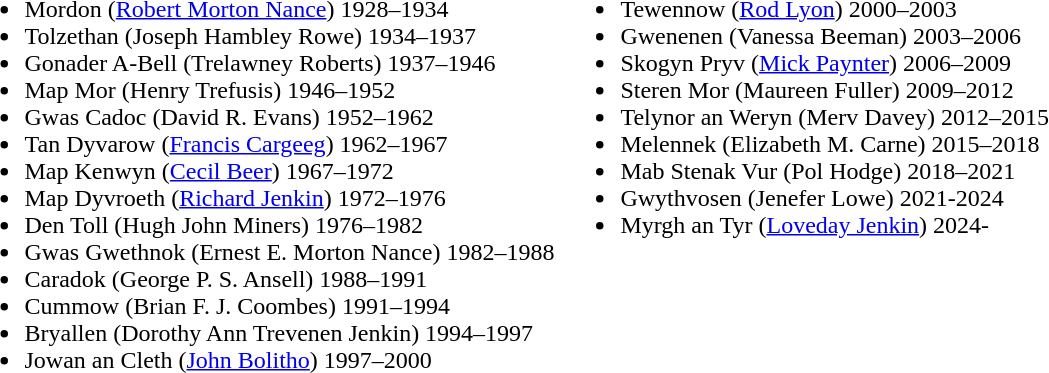<table>
<tr>
<td valign="top"><br><ul><li>Mordon (<a href='#'>Robert Morton Nance</a>) 1928–1934</li><li>Tolzethan (Joseph Hambley Rowe) 1934–1937</li><li>Gonader A-Bell (Trelawney Roberts) 1937–1946</li><li>Map Mor (Henry Trefusis) 1946–1952</li><li>Gwas Cadoc (David R. Evans) 1952–1962</li><li>Tan Dyvarow (<a href='#'>Francis Cargeeg</a>) 1962–1967</li><li>Map Kenwyn (<a href='#'>Cecil Beer</a>) 1967–1972</li><li>Map Dyvroeth (<a href='#'>Richard Jenkin</a>) 1972–1976</li><li>Den Toll (Hugh John Miners) 1976–1982</li><li>Gwas Gwethnok (Ernest E. Morton Nance) 1982–1988</li><li>Caradok (George P. S. Ansell) 1988–1991</li><li>Cummow (Brian F. J. Coombes) 1991–1994</li><li>Bryallen (Dorothy Ann Trevenen Jenkin) 1994–1997</li><li>Jowan an Cleth (<a href='#'>John Bolitho</a>) 1997–2000</li></ul></td>
<td valign="top"><br><ul><li>Tewennow (<a href='#'>Rod Lyon</a>) 2000–2003</li><li>Gwenenen (Vanessa Beeman) 2003–2006</li><li>Skogyn Pryv (<a href='#'>Mick Paynter</a>) 2006–2009</li><li>Steren Mor (Maureen Fuller) 2009–2012</li><li>Telynor an Weryn (Merv Davey) 2012–2015</li><li>Melennek (Elizabeth M. Carne) 2015–2018</li><li>Mab Stenak Vur (Pol Hodge) 2018–2021</li><li>Gwythvosen (Jenefer Lowe) 2021-2024</li><li>Myrgh an Tyr (<a href='#'>Loveday Jenkin</a>) 2024-</li></ul></td>
</tr>
</table>
